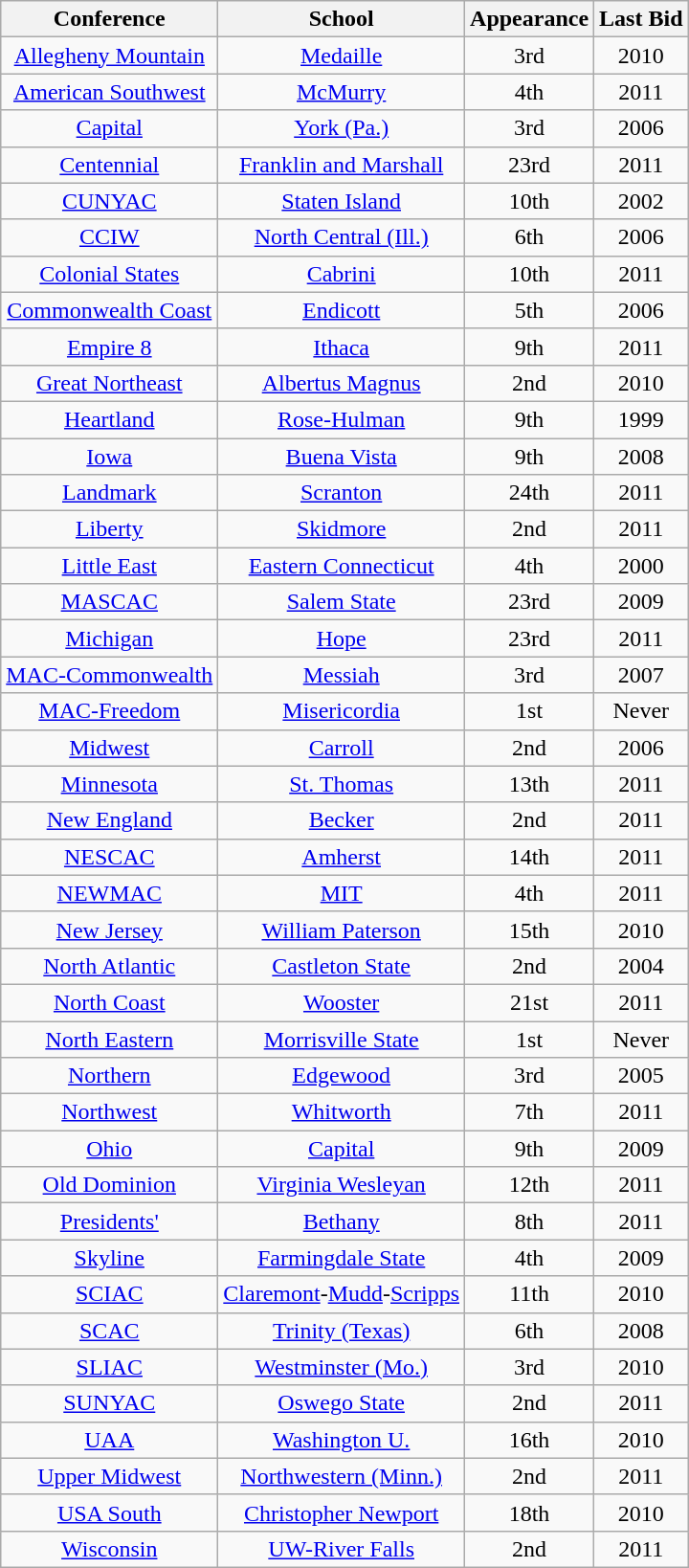<table class="wikitable sortable" style="text-align: center;">
<tr>
<th>Conference</th>
<th>School</th>
<th class=unsortable>Appearance</th>
<th>Last Bid</th>
</tr>
<tr>
<td><a href='#'>Allegheny Mountain</a></td>
<td><a href='#'>Medaille</a></td>
<td>3rd</td>
<td>2010</td>
</tr>
<tr>
<td><a href='#'>American Southwest</a></td>
<td><a href='#'>McMurry</a></td>
<td>4th</td>
<td>2011</td>
</tr>
<tr>
<td><a href='#'>Capital</a></td>
<td><a href='#'>York (Pa.)</a></td>
<td>3rd</td>
<td>2006</td>
</tr>
<tr>
<td><a href='#'>Centennial</a></td>
<td><a href='#'>Franklin and Marshall</a></td>
<td>23rd</td>
<td>2011</td>
</tr>
<tr>
<td><a href='#'>CUNYAC</a></td>
<td><a href='#'>Staten Island</a></td>
<td>10th</td>
<td>2002</td>
</tr>
<tr>
<td><a href='#'>CCIW</a></td>
<td><a href='#'>North Central (Ill.)</a></td>
<td>6th</td>
<td>2006</td>
</tr>
<tr>
<td><a href='#'>Colonial States</a></td>
<td><a href='#'>Cabrini</a></td>
<td>10th</td>
<td>2011</td>
</tr>
<tr>
<td><a href='#'>Commonwealth Coast</a></td>
<td><a href='#'>Endicott</a></td>
<td>5th</td>
<td>2006</td>
</tr>
<tr>
<td><a href='#'>Empire 8</a></td>
<td><a href='#'>Ithaca</a></td>
<td>9th</td>
<td>2011</td>
</tr>
<tr>
<td><a href='#'>Great Northeast</a></td>
<td><a href='#'>Albertus Magnus</a></td>
<td>2nd</td>
<td>2010</td>
</tr>
<tr>
<td><a href='#'>Heartland</a></td>
<td><a href='#'>Rose-Hulman</a></td>
<td>9th</td>
<td>1999</td>
</tr>
<tr>
<td><a href='#'>Iowa</a></td>
<td><a href='#'>Buena Vista</a></td>
<td>9th</td>
<td>2008</td>
</tr>
<tr>
<td><a href='#'>Landmark</a></td>
<td><a href='#'>Scranton</a></td>
<td>24th</td>
<td>2011</td>
</tr>
<tr>
<td><a href='#'>Liberty</a></td>
<td><a href='#'>Skidmore</a></td>
<td>2nd</td>
<td>2011</td>
</tr>
<tr>
<td><a href='#'>Little East</a></td>
<td><a href='#'>Eastern Connecticut</a></td>
<td>4th</td>
<td>2000</td>
</tr>
<tr>
<td><a href='#'>MASCAC</a></td>
<td><a href='#'>Salem State</a></td>
<td>23rd</td>
<td>2009</td>
</tr>
<tr>
<td><a href='#'>Michigan</a></td>
<td><a href='#'>Hope</a></td>
<td>23rd</td>
<td>2011</td>
</tr>
<tr>
<td><a href='#'>MAC-Commonwealth</a></td>
<td><a href='#'>Messiah</a></td>
<td>3rd</td>
<td>2007</td>
</tr>
<tr>
<td><a href='#'>MAC-Freedom</a></td>
<td><a href='#'>Misericordia</a></td>
<td>1st</td>
<td>Never</td>
</tr>
<tr>
<td><a href='#'>Midwest</a></td>
<td><a href='#'>Carroll</a></td>
<td>2nd</td>
<td>2006</td>
</tr>
<tr>
<td><a href='#'>Minnesota</a></td>
<td><a href='#'>St. Thomas</a></td>
<td>13th</td>
<td>2011</td>
</tr>
<tr>
<td><a href='#'>New England</a></td>
<td><a href='#'>Becker</a></td>
<td>2nd</td>
<td>2011</td>
</tr>
<tr>
<td><a href='#'>NESCAC</a></td>
<td><a href='#'>Amherst</a></td>
<td>14th</td>
<td>2011</td>
</tr>
<tr>
<td><a href='#'>NEWMAC</a></td>
<td><a href='#'>MIT</a></td>
<td>4th</td>
<td>2011</td>
</tr>
<tr>
<td><a href='#'>New Jersey</a></td>
<td><a href='#'>William Paterson</a></td>
<td>15th</td>
<td>2010</td>
</tr>
<tr>
<td><a href='#'>North Atlantic</a></td>
<td><a href='#'>Castleton State</a></td>
<td>2nd</td>
<td>2004</td>
</tr>
<tr>
<td><a href='#'>North Coast</a></td>
<td><a href='#'>Wooster</a></td>
<td>21st</td>
<td>2011</td>
</tr>
<tr>
<td><a href='#'>North Eastern</a></td>
<td><a href='#'>Morrisville State</a></td>
<td>1st</td>
<td>Never</td>
</tr>
<tr>
<td><a href='#'>Northern</a></td>
<td><a href='#'>Edgewood</a></td>
<td>3rd</td>
<td>2005</td>
</tr>
<tr>
<td><a href='#'>Northwest</a></td>
<td><a href='#'>Whitworth</a></td>
<td>7th</td>
<td>2011</td>
</tr>
<tr>
<td><a href='#'>Ohio</a></td>
<td><a href='#'>Capital</a></td>
<td>9th</td>
<td>2009</td>
</tr>
<tr>
<td><a href='#'>Old Dominion</a></td>
<td><a href='#'>Virginia Wesleyan</a></td>
<td>12th</td>
<td>2011</td>
</tr>
<tr>
<td><a href='#'>Presidents'</a></td>
<td><a href='#'>Bethany</a></td>
<td>8th</td>
<td>2011</td>
</tr>
<tr>
<td><a href='#'>Skyline</a></td>
<td><a href='#'>Farmingdale State</a></td>
<td>4th</td>
<td>2009</td>
</tr>
<tr>
<td><a href='#'>SCIAC</a></td>
<td><a href='#'>Claremont</a>-<a href='#'>Mudd</a>-<a href='#'>Scripps</a></td>
<td>11th</td>
<td>2010</td>
</tr>
<tr>
<td><a href='#'>SCAC</a></td>
<td><a href='#'>Trinity (Texas)</a></td>
<td>6th</td>
<td>2008</td>
</tr>
<tr>
<td><a href='#'>SLIAC</a></td>
<td><a href='#'>Westminster (Mo.)</a></td>
<td>3rd</td>
<td>2010</td>
</tr>
<tr>
<td><a href='#'>SUNYAC</a></td>
<td><a href='#'>Oswego State</a></td>
<td>2nd</td>
<td>2011</td>
</tr>
<tr>
<td><a href='#'>UAA</a></td>
<td><a href='#'>Washington U.</a></td>
<td>16th</td>
<td>2010</td>
</tr>
<tr>
<td><a href='#'>Upper Midwest</a></td>
<td><a href='#'>Northwestern (Minn.)</a></td>
<td>2nd</td>
<td>2011</td>
</tr>
<tr>
<td><a href='#'>USA South</a></td>
<td><a href='#'>Christopher Newport</a></td>
<td>18th</td>
<td>2010</td>
</tr>
<tr>
<td><a href='#'>Wisconsin</a></td>
<td><a href='#'>UW-River Falls</a></td>
<td>2nd</td>
<td>2011</td>
</tr>
</table>
